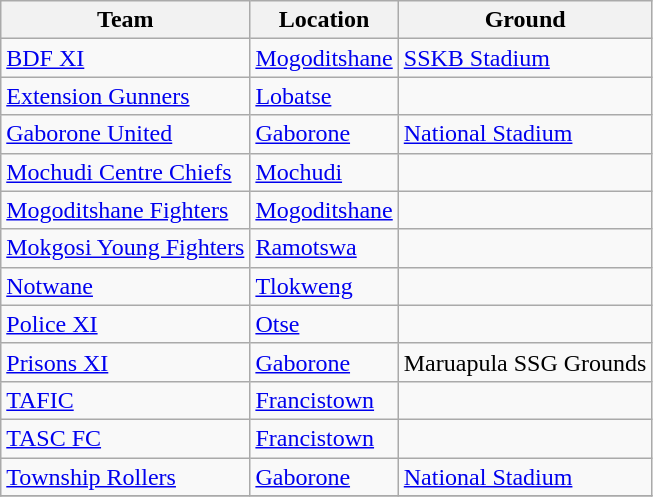<table class="wikitable sortable">
<tr>
<th>Team</th>
<th>Location</th>
<th>Ground</th>
</tr>
<tr>
<td><a href='#'>BDF XI</a></td>
<td><a href='#'>Mogoditshane</a></td>
<td><a href='#'>SSKB Stadium</a></td>
</tr>
<tr>
<td><a href='#'>Extension Gunners</a></td>
<td><a href='#'>Lobatse</a></td>
<td></td>
</tr>
<tr>
<td><a href='#'>Gaborone United</a></td>
<td><a href='#'>Gaborone</a></td>
<td><a href='#'>National Stadium</a></td>
</tr>
<tr>
<td><a href='#'>Mochudi Centre Chiefs</a></td>
<td><a href='#'>Mochudi</a></td>
<td></td>
</tr>
<tr>
<td><a href='#'>Mogoditshane Fighters </a></td>
<td><a href='#'>Mogoditshane</a></td>
<td></td>
</tr>
<tr>
<td><a href='#'>Mokgosi Young Fighters</a></td>
<td><a href='#'>Ramotswa</a></td>
<td></td>
</tr>
<tr>
<td><a href='#'>Notwane</a></td>
<td><a href='#'>Tlokweng</a></td>
<td></td>
</tr>
<tr>
<td><a href='#'>Police XI</a></td>
<td><a href='#'>Otse</a></td>
<td></td>
</tr>
<tr>
<td><a href='#'>Prisons XI</a></td>
<td><a href='#'>Gaborone</a></td>
<td>Maruapula SSG Grounds</td>
</tr>
<tr>
<td><a href='#'>TAFIC </a></td>
<td><a href='#'>Francistown</a></td>
<td></td>
</tr>
<tr>
<td><a href='#'>TASC FC</a></td>
<td><a href='#'>Francistown</a></td>
<td></td>
</tr>
<tr>
<td><a href='#'>Township Rollers</a></td>
<td><a href='#'>Gaborone</a></td>
<td><a href='#'>National Stadium</a></td>
</tr>
<tr>
</tr>
</table>
